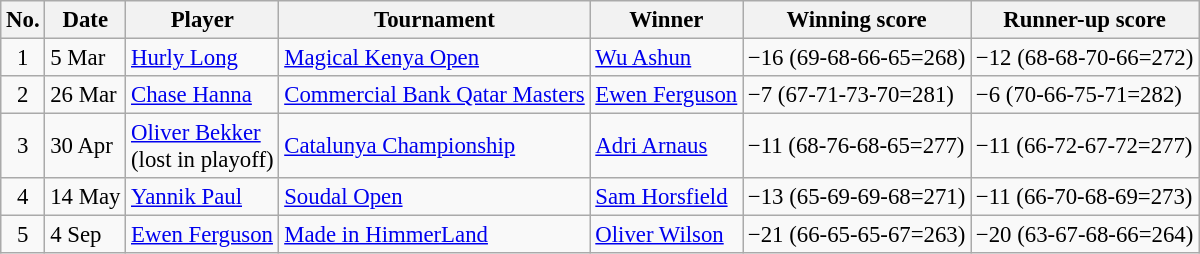<table class="wikitable" style="font-size:95%;">
<tr>
<th>No.</th>
<th>Date</th>
<th>Player</th>
<th>Tournament</th>
<th>Winner</th>
<th>Winning score</th>
<th>Runner-up score</th>
</tr>
<tr>
<td align=center>1</td>
<td>5 Mar</td>
<td> <a href='#'>Hurly Long</a></td>
<td><a href='#'>Magical Kenya Open</a></td>
<td> <a href='#'>Wu Ashun</a></td>
<td>−16 (69-68-66-65=268)</td>
<td>−12 (68-68-70-66=272)</td>
</tr>
<tr>
<td align=center>2</td>
<td>26 Mar</td>
<td> <a href='#'>Chase Hanna</a></td>
<td><a href='#'>Commercial Bank Qatar Masters</a></td>
<td> <a href='#'>Ewen Ferguson</a></td>
<td>−7 (67-71-73-70=281)</td>
<td>−6 (70-66-75-71=282)</td>
</tr>
<tr>
<td align=center>3</td>
<td>30 Apr</td>
<td> <a href='#'>Oliver Bekker</a><br>(lost in playoff)</td>
<td><a href='#'>Catalunya Championship</a></td>
<td> <a href='#'>Adri Arnaus</a></td>
<td>−11 (68-76-68-65=277)</td>
<td>−11 (66-72-67-72=277)</td>
</tr>
<tr>
<td align=center>4</td>
<td>14 May</td>
<td> <a href='#'>Yannik Paul</a></td>
<td><a href='#'>Soudal Open</a></td>
<td> <a href='#'>Sam Horsfield</a></td>
<td>−13 (65-69-69-68=271)</td>
<td>−11 (66-70-68-69=273)</td>
</tr>
<tr>
<td align=center>5</td>
<td>4 Sep</td>
<td> <a href='#'>Ewen Ferguson</a></td>
<td><a href='#'>Made in HimmerLand</a></td>
<td> <a href='#'>Oliver Wilson</a></td>
<td>−21 (66-65-65-67=263)</td>
<td>−20 (63-67-68-66=264)</td>
</tr>
</table>
